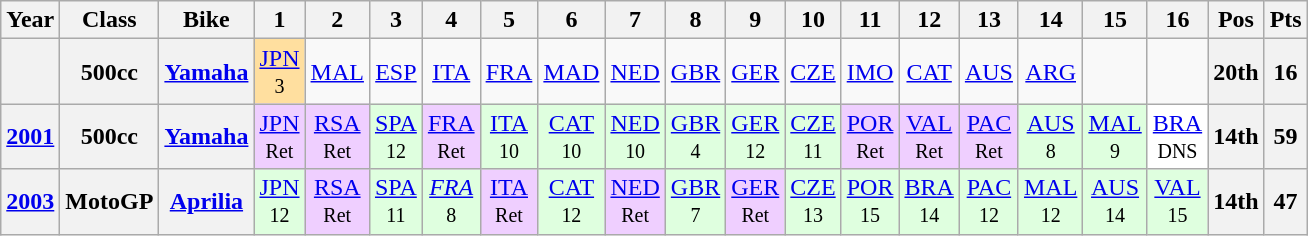<table class="wikitable" style="text-align:center">
<tr>
<th>Year</th>
<th>Class</th>
<th>Bike</th>
<th>1</th>
<th>2</th>
<th>3</th>
<th>4</th>
<th>5</th>
<th>6</th>
<th>7</th>
<th>8</th>
<th>9</th>
<th>10</th>
<th>11</th>
<th>12</th>
<th>13</th>
<th>14</th>
<th>15</th>
<th>16</th>
<th>Pos</th>
<th>Pts</th>
</tr>
<tr>
<th align="left"></th>
<th align="left">500cc</th>
<th align="left"><a href='#'>Yamaha</a></th>
<td style="background:#ffdf9f;"><a href='#'>JPN</a><br><small>3</small></td>
<td><a href='#'>MAL</a></td>
<td><a href='#'>ESP</a></td>
<td><a href='#'>ITA</a></td>
<td><a href='#'>FRA</a></td>
<td><a href='#'>MAD</a></td>
<td><a href='#'>NED</a></td>
<td><a href='#'>GBR</a></td>
<td><a href='#'>GER</a></td>
<td><a href='#'>CZE</a></td>
<td><a href='#'>IMO</a></td>
<td><a href='#'>CAT</a></td>
<td><a href='#'>AUS</a></td>
<td><a href='#'>ARG</a></td>
<td></td>
<td></td>
<th>20th</th>
<th>16</th>
</tr>
<tr>
<th align="left"><a href='#'>2001</a></th>
<th align="left">500cc</th>
<th align="left"><a href='#'>Yamaha</a></th>
<td style="background:#efcfff;"><a href='#'>JPN</a><br><small>Ret</small></td>
<td style="background:#efcfff;"><a href='#'>RSA</a><br><small>Ret</small></td>
<td style="background:#dfffdf;"><a href='#'>SPA</a><br><small>12</small></td>
<td style="background:#efcfff;"><a href='#'>FRA</a><br><small>Ret</small></td>
<td style="background:#dfffdf;"><a href='#'>ITA</a><br><small>10</small></td>
<td style="background:#dfffdf;"><a href='#'>CAT</a><br><small>10</small></td>
<td style="background:#dfffdf;"><a href='#'>NED</a><br><small>10</small></td>
<td style="background:#dfffdf;"><a href='#'>GBR</a><br><small>4</small></td>
<td style="background:#dfffdf;"><a href='#'>GER</a><br><small>12</small></td>
<td style="background:#dfffdf;"><a href='#'>CZE</a><br><small>11</small></td>
<td style="background:#efcfff;"><a href='#'>POR</a><br><small>Ret</small></td>
<td style="background:#efcfff;"><a href='#'>VAL</a><br><small>Ret</small></td>
<td style="background:#efcfff;"><a href='#'>PAC</a><br><small>Ret</small></td>
<td style="background:#dfffdf;"><a href='#'>AUS</a><br><small>8</small></td>
<td style="background:#dfffdf;"><a href='#'>MAL</a><br><small>9</small></td>
<td style="background:#ffffff;"><a href='#'>BRA</a><br><small>DNS</small></td>
<th>14th</th>
<th>59</th>
</tr>
<tr>
<th align="left"><a href='#'>2003</a></th>
<th align="left">MotoGP</th>
<th align="left"><a href='#'>Aprilia</a></th>
<td style="background:#dfffdf;"><a href='#'>JPN</a><br><small>12</small></td>
<td style="background:#efcfff;"><a href='#'>RSA</a><br><small>Ret</small></td>
<td style="background:#dfffdf;"><a href='#'>SPA</a><br><small>11</small></td>
<td style="background:#dfffdf;"><em><a href='#'>FRA</a></em><br><small>8</small></td>
<td style="background:#efcfff;"><a href='#'>ITA</a><br><small>Ret</small></td>
<td style="background:#dfffdf;"><a href='#'>CAT</a><br><small>12</small></td>
<td style="background:#efcfff;"><a href='#'>NED</a><br><small>Ret</small></td>
<td style="background:#dfffdf;"><a href='#'>GBR</a><br><small>7</small></td>
<td style="background:#efcfff;"><a href='#'>GER</a><br><small>Ret</small></td>
<td style="background:#dfffdf;"><a href='#'>CZE</a><br><small>13</small></td>
<td style="background:#dfffdf;"><a href='#'>POR</a><br><small>15</small></td>
<td style="background:#dfffdf;"><a href='#'>BRA</a><br><small>14</small></td>
<td style="background:#dfffdf;"><a href='#'>PAC</a><br><small>12</small></td>
<td style="background:#dfffdf;"><a href='#'>MAL</a><br><small>12</small></td>
<td style="background:#dfffdf;"><a href='#'>AUS</a><br><small>14</small></td>
<td style="background:#dfffdf;"><a href='#'>VAL</a> <br><small>15</small></td>
<th>14th</th>
<th>47</th>
</tr>
</table>
